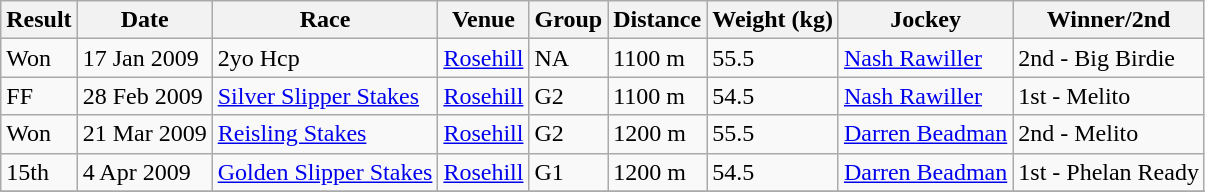<table class="wikitable">
<tr>
<th>Result</th>
<th>Date</th>
<th>Race</th>
<th>Venue</th>
<th>Group</th>
<th>Distance</th>
<th>Weight (kg)</th>
<th>Jockey</th>
<th>Winner/2nd</th>
</tr>
<tr>
<td>Won</td>
<td>17 Jan 2009</td>
<td>2yo Hcp</td>
<td><a href='#'>Rosehill</a></td>
<td>NA</td>
<td>1100 m</td>
<td>55.5</td>
<td><a href='#'>Nash Rawiller</a></td>
<td>2nd - Big Birdie</td>
</tr>
<tr>
<td>FF</td>
<td>28 Feb 2009</td>
<td><a href='#'>Silver Slipper Stakes</a></td>
<td><a href='#'>Rosehill</a></td>
<td>G2</td>
<td>1100 m</td>
<td>54.5</td>
<td><a href='#'>Nash Rawiller</a></td>
<td>1st - Melito</td>
</tr>
<tr>
<td>Won</td>
<td>21 Mar 2009</td>
<td><a href='#'>Reisling Stakes</a></td>
<td><a href='#'>Rosehill</a></td>
<td>G2</td>
<td>1200 m</td>
<td>55.5</td>
<td><a href='#'>Darren Beadman</a></td>
<td>2nd - Melito</td>
</tr>
<tr>
<td>15th</td>
<td>4 Apr 2009</td>
<td><a href='#'>Golden Slipper Stakes</a></td>
<td><a href='#'>Rosehill</a></td>
<td>G1</td>
<td>1200 m</td>
<td>54.5</td>
<td><a href='#'>Darren Beadman</a></td>
<td>1st - Phelan Ready</td>
</tr>
<tr>
</tr>
</table>
